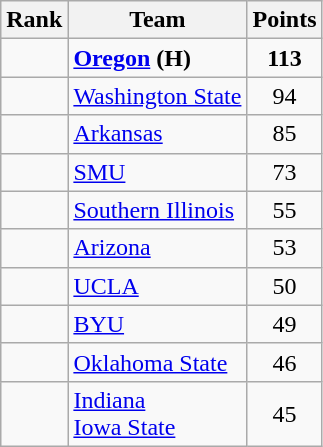<table class="wikitable sortable" style="text-align:center">
<tr>
<th>Rank</th>
<th>Team</th>
<th>Points</th>
</tr>
<tr>
<td></td>
<td align="left"><strong><a href='#'>Oregon</a></strong> <strong>(H)</strong></td>
<td><strong>113</strong></td>
</tr>
<tr>
<td></td>
<td align="left"><a href='#'>Washington State</a></td>
<td>94</td>
</tr>
<tr>
<td></td>
<td align="left"><a href='#'>Arkansas</a></td>
<td>85</td>
</tr>
<tr>
<td></td>
<td align="left"><a href='#'>SMU</a></td>
<td>73</td>
</tr>
<tr>
<td></td>
<td align="left"><a href='#'>Southern Illinois</a></td>
<td>55</td>
</tr>
<tr>
<td></td>
<td align="left"><a href='#'>Arizona</a></td>
<td>53</td>
</tr>
<tr>
<td></td>
<td align="left"><a href='#'>UCLA</a></td>
<td>50</td>
</tr>
<tr>
<td></td>
<td align="left"><a href='#'>BYU</a></td>
<td>49</td>
</tr>
<tr>
<td></td>
<td align="left"><a href='#'>Oklahoma State</a></td>
<td>46</td>
</tr>
<tr>
<td></td>
<td align="left"><a href='#'>Indiana</a><br><a href='#'>Iowa State</a></td>
<td>45</td>
</tr>
</table>
